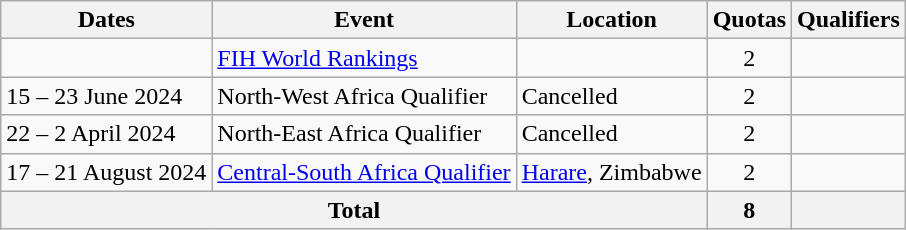<table class="wikitable">
<tr>
<th>Dates</th>
<th>Event</th>
<th>Location</th>
<th>Quotas</th>
<th>Qualifiers</th>
</tr>
<tr>
<td></td>
<td><a href='#'>FIH World Rankings</a></td>
<td></td>
<td align="center">2</td>
<td><br></td>
</tr>
<tr>
<td>15 – 23 June 2024</td>
<td>North-West Africa Qualifier</td>
<td>Cancelled</td>
<td align="center">2</td>
<td><br></td>
</tr>
<tr>
<td>22 – 2 April 2024</td>
<td>North-East Africa Qualifier</td>
<td>Cancelled</td>
<td align="center">2</td>
<td><br></td>
</tr>
<tr>
<td>17 – 21 August 2024</td>
<td><a href='#'>Central-South Africa Qualifier</a></td>
<td><a href='#'>Harare</a>, Zimbabwe</td>
<td align="center">2</td>
<td><br></td>
</tr>
<tr>
<th colspan="3">Total</th>
<th>8</th>
<th></th>
</tr>
</table>
